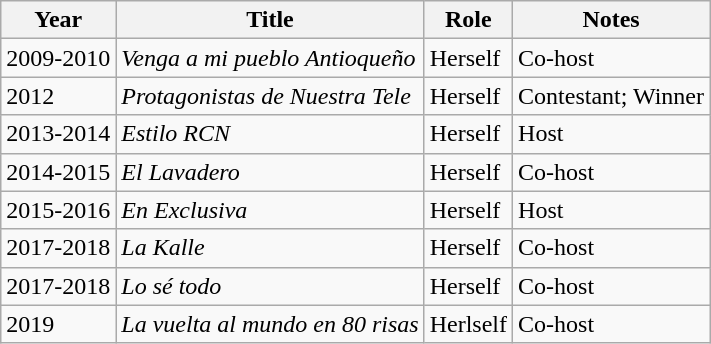<table class="wikitable sortable">
<tr>
<th>Year</th>
<th>Title</th>
<th>Role</th>
<th class="unsortable">Notes</th>
</tr>
<tr>
<td>2009-2010</td>
<td><em>Venga a mi pueblo Antioqueño</em></td>
<td>Herself</td>
<td>Co-host</td>
</tr>
<tr>
<td>2012</td>
<td><em>Protagonistas de Nuestra Tele</em></td>
<td>Herself</td>
<td>Contestant; Winner</td>
</tr>
<tr>
<td>2013-2014</td>
<td><em>Estilo RCN</em></td>
<td>Herself</td>
<td>Host</td>
</tr>
<tr>
<td>2014-2015</td>
<td><em>El Lavadero</em></td>
<td>Herself</td>
<td>Co-host</td>
</tr>
<tr>
<td>2015-2016</td>
<td><em>En Exclusiva</em></td>
<td>Herself</td>
<td>Host</td>
</tr>
<tr>
<td>2017-2018</td>
<td><em>La Kalle</em></td>
<td>Herself</td>
<td>Co-host</td>
</tr>
<tr>
<td>2017-2018</td>
<td><em>Lo sé todo</em></td>
<td>Herself</td>
<td>Co-host</td>
</tr>
<tr>
<td>2019</td>
<td><em>La vuelta al mundo en 80 risas</em></td>
<td>Herlself</td>
<td>Co-host</td>
</tr>
</table>
